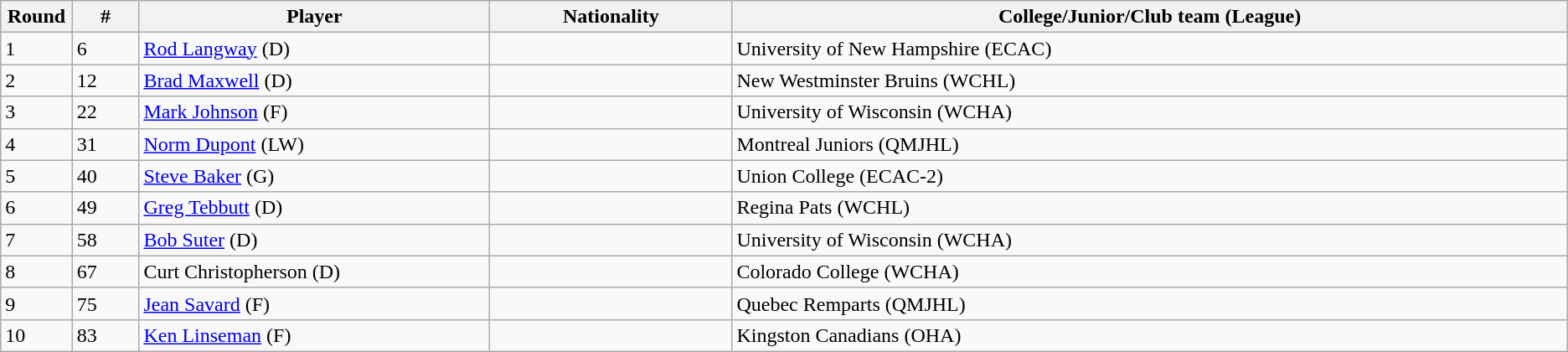<table class="wikitable">
<tr align="center">
<th bgcolor="#DDDDFF" width="4.0%">Round</th>
<th bgcolor="#DDDDFF" width="4.0%">#</th>
<th bgcolor="#DDDDFF" width="21.0%">Player</th>
<th bgcolor="#DDDDFF" width="14.5%">Nationality</th>
<th bgcolor="#DDDDFF" width="50.0%">College/Junior/Club team (League)</th>
</tr>
<tr>
<td>1</td>
<td>6</td>
<td><a href='#'>Rod Langway</a> (D)</td>
<td></td>
<td>University of New Hampshire (ECAC)</td>
</tr>
<tr>
<td>2</td>
<td>12</td>
<td><a href='#'>Brad Maxwell</a> (D)</td>
<td></td>
<td>New Westminster Bruins (WCHL)</td>
</tr>
<tr>
<td>3</td>
<td>22</td>
<td><a href='#'>Mark Johnson</a> (F)</td>
<td></td>
<td>University of Wisconsin (WCHA)</td>
</tr>
<tr>
<td>4</td>
<td>31</td>
<td><a href='#'>Norm Dupont</a> (LW)</td>
<td></td>
<td>Montreal Juniors (QMJHL)</td>
</tr>
<tr>
<td>5</td>
<td>40</td>
<td><a href='#'>Steve Baker</a> (G)</td>
<td></td>
<td>Union College (ECAC-2)</td>
</tr>
<tr>
<td>6</td>
<td>49</td>
<td><a href='#'>Greg Tebbutt</a> (D)</td>
<td></td>
<td>Regina Pats (WCHL)</td>
</tr>
<tr>
<td>7</td>
<td>58</td>
<td><a href='#'>Bob Suter</a> (D)</td>
<td></td>
<td>University of Wisconsin (WCHA)</td>
</tr>
<tr>
<td>8</td>
<td>67</td>
<td>Curt Christopherson (D)</td>
<td></td>
<td>Colorado College (WCHA)</td>
</tr>
<tr>
<td>9</td>
<td>75</td>
<td><a href='#'>Jean Savard</a> (F)</td>
<td></td>
<td>Quebec Remparts (QMJHL)</td>
</tr>
<tr>
<td>10</td>
<td>83</td>
<td><a href='#'>Ken Linseman</a> (F)</td>
<td></td>
<td>Kingston Canadians (OHA)</td>
</tr>
</table>
